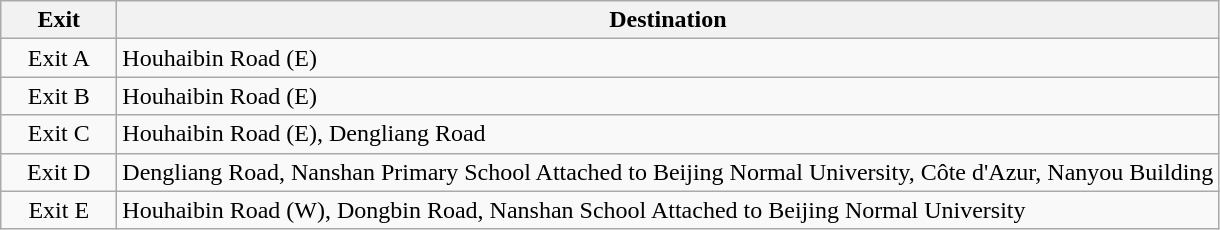<table class="wikitable">
<tr>
<th style="width:70px">Exit</th>
<th>Destination</th>
</tr>
<tr>
<td style="text-align:center;">Exit A</td>
<td>Houhaibin Road (E)</td>
</tr>
<tr>
<td style="text-align:center;">Exit B</td>
<td>Houhaibin Road (E)</td>
</tr>
<tr>
<td style="text-align:center;">Exit C</td>
<td>Houhaibin Road (E), Dengliang Road</td>
</tr>
<tr>
<td style="text-align:center;">Exit D</td>
<td>Dengliang Road, Nanshan Primary School Attached to Beijing Normal University, Côte d'Azur, Nanyou Building</td>
</tr>
<tr>
<td style="text-align:center;">Exit E</td>
<td>Houhaibin Road (W), Dongbin Road, Nanshan School Attached to Beijing Normal University</td>
</tr>
</table>
